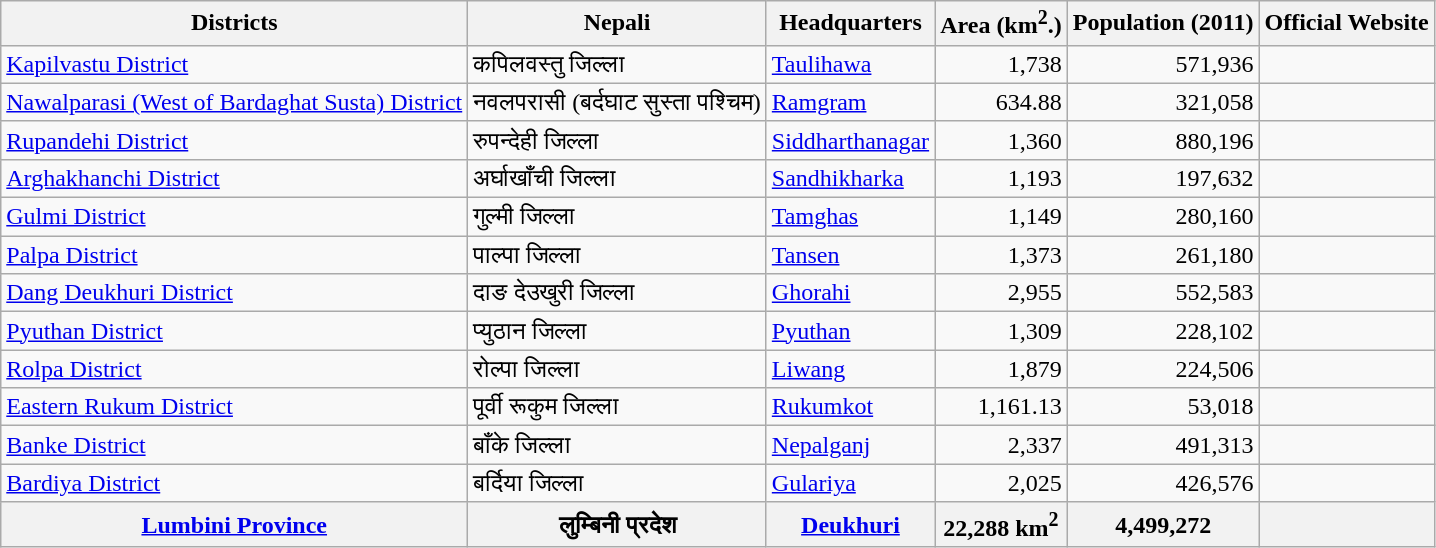<table class="wikitable sortable">
<tr>
<th>Districts</th>
<th>Nepali</th>
<th>Headquarters</th>
<th>Area (km<sup>2</sup>.)</th>
<th>Population (2011)</th>
<th>Official Website</th>
</tr>
<tr>
<td><a href='#'>Kapilvastu District</a></td>
<td>कपिलवस्तु जिल्ला</td>
<td><a href='#'>Taulihawa</a></td>
<td align="right">1,738</td>
<td align="right">571,936</td>
<td></td>
</tr>
<tr>
<td><a href='#'>Nawalparasi (West of Bardaghat Susta) District</a></td>
<td>नवलपरासी (बर्दघाट सुस्ता पश्चिम)</td>
<td><a href='#'>Ramgram</a></td>
<td align="right">634.88</td>
<td align="right">321,058</td>
<td></td>
</tr>
<tr>
<td><a href='#'>Rupandehi District</a></td>
<td>रुपन्देही जिल्ला</td>
<td><a href='#'>Siddharthanagar</a></td>
<td align="right">1,360</td>
<td align="right">880,196</td>
<td></td>
</tr>
<tr>
<td><a href='#'>Arghakhanchi District</a></td>
<td>अर्घाखाँची जिल्ला</td>
<td><a href='#'>Sandhikharka</a></td>
<td align="right">1,193</td>
<td align="right">197,632</td>
<td></td>
</tr>
<tr>
<td><a href='#'>Gulmi District</a></td>
<td>गुल्मी जिल्ला</td>
<td><a href='#'>Tamghas</a></td>
<td align="right">1,149</td>
<td align="right">280,160</td>
<td></td>
</tr>
<tr>
<td><a href='#'>Palpa District</a></td>
<td>पाल्पा जिल्ला</td>
<td><a href='#'>Tansen</a></td>
<td align="right">1,373</td>
<td align="right">261,180</td>
<td></td>
</tr>
<tr>
<td><a href='#'>Dang Deukhuri District</a></td>
<td>दाङ देउखुरी जिल्ला</td>
<td><a href='#'>Ghorahi</a></td>
<td align="right">2,955</td>
<td align="right">552,583</td>
<td></td>
</tr>
<tr>
<td><a href='#'>Pyuthan District</a></td>
<td>प्युठान जिल्ला</td>
<td><a href='#'>Pyuthan</a></td>
<td align="right">1,309</td>
<td align="right">228,102</td>
<td></td>
</tr>
<tr>
<td><a href='#'>Rolpa District</a></td>
<td>रोल्पा जिल्ला</td>
<td><a href='#'>Liwang</a></td>
<td align="right">1,879</td>
<td align="right">224,506</td>
<td></td>
</tr>
<tr>
<td><a href='#'>Eastern Rukum District</a></td>
<td>पूर्वी रूकुम जिल्ला</td>
<td><a href='#'>Rukumkot</a></td>
<td align="right">1,161.13</td>
<td align="right">53,018</td>
<td></td>
</tr>
<tr>
<td><a href='#'>Banke District</a></td>
<td>बाँके जिल्ला</td>
<td><a href='#'>Nepalganj</a></td>
<td align="right">2,337</td>
<td align="right">491,313</td>
<td></td>
</tr>
<tr>
<td><a href='#'>Bardiya District</a></td>
<td>बर्दिया जिल्ला</td>
<td><a href='#'>Gulariya</a></td>
<td align="right">2,025</td>
<td align="right">426,576</td>
<td></td>
</tr>
<tr>
<th><strong><a href='#'>Lumbini Province</a></strong></th>
<th><strong> लुम्बिनी प्रदेश </strong></th>
<th><strong><a href='#'>Deukhuri</a></strong></th>
<th><strong>22,288 km<sup>2</sup></strong></th>
<th><strong>4,499,272</strong></th>
<th></th>
</tr>
</table>
